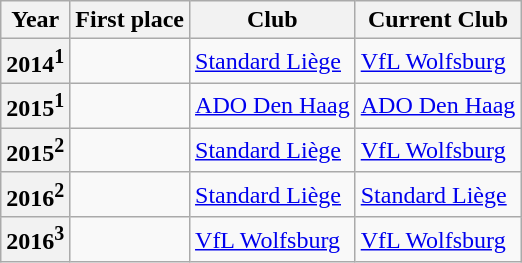<table class="wikitable plainrowheaders sortable">
<tr>
<th scope=col>Year</th>
<th scope=col>First place</th>
<th scope=col>Club</th>
<th scope=col>Current Club</th>
</tr>
<tr>
<th scope=row style=text-align:center>2014<sup>1</sup></th>
<td></td>
<td> <a href='#'>Standard Liège</a></td>
<td> <a href='#'>VfL Wolfsburg</a></td>
</tr>
<tr>
<th scope=row style=text-align:center>2015<sup>1</sup></th>
<td></td>
<td> <a href='#'>ADO Den Haag</a></td>
<td> <a href='#'>ADO Den Haag</a></td>
</tr>
<tr>
<th scope=row style=text-align:center>2015<sup>2</sup></th>
<td></td>
<td> <a href='#'>Standard Liège</a></td>
<td> <a href='#'>VfL Wolfsburg</a></td>
</tr>
<tr>
<th scope=row style=text-align:center>2016<sup>2</sup></th>
<td></td>
<td> <a href='#'>Standard Liège</a></td>
<td> <a href='#'>Standard Liège</a></td>
</tr>
<tr>
<th scope=row style=text-align:center>2016<sup>3</sup></th>
<td></td>
<td> <a href='#'>VfL Wolfsburg</a></td>
<td> <a href='#'>VfL Wolfsburg</a></td>
</tr>
</table>
